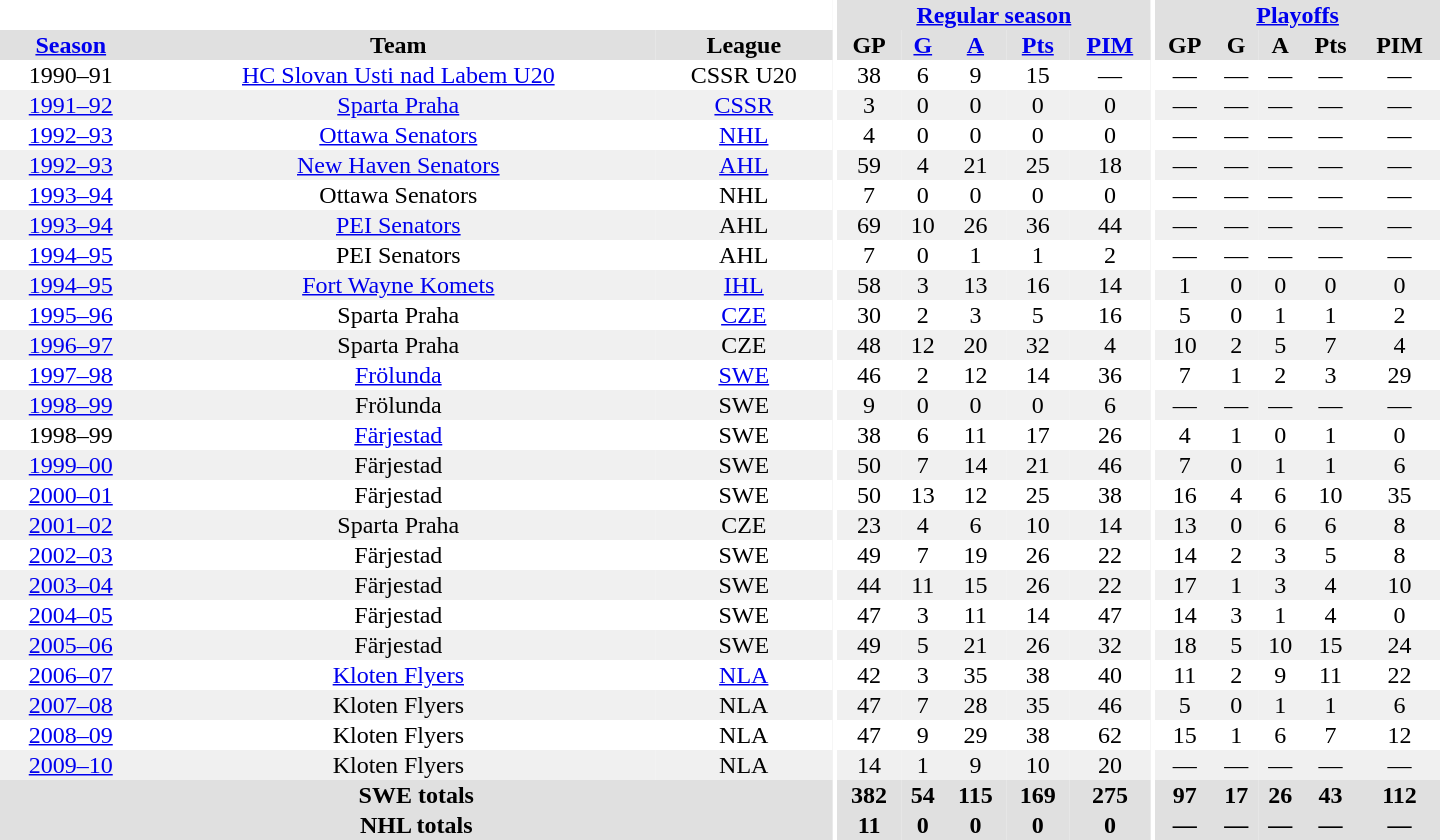<table border="0" cellpadding="1" cellspacing="0" style="text-align:center; width:60em">
<tr bgcolor="#e0e0e0">
<th colspan="3" bgcolor="#ffffff"></th>
<th rowspan="100" bgcolor="#ffffff"></th>
<th colspan="5"><a href='#'>Regular season</a></th>
<th rowspan="100" bgcolor="#ffffff"></th>
<th colspan="5"><a href='#'>Playoffs</a></th>
</tr>
<tr bgcolor="#e0e0e0">
<th><a href='#'>Season</a></th>
<th>Team</th>
<th>League</th>
<th>GP</th>
<th><a href='#'>G</a></th>
<th><a href='#'>A</a></th>
<th><a href='#'>Pts</a></th>
<th><a href='#'>PIM</a></th>
<th>GP</th>
<th>G</th>
<th>A</th>
<th>Pts</th>
<th>PIM</th>
</tr>
<tr>
<td>1990–91</td>
<td><a href='#'>HC Slovan Usti nad Labem U20</a></td>
<td>CSSR U20</td>
<td>38</td>
<td>6</td>
<td>9</td>
<td>15</td>
<td>—</td>
<td>—</td>
<td>—</td>
<td>—</td>
<td>—</td>
<td>—</td>
</tr>
<tr bgcolor="#f0f0f0">
<td><a href='#'>1991–92</a></td>
<td><a href='#'>Sparta Praha</a></td>
<td><a href='#'>CSSR</a></td>
<td>3</td>
<td>0</td>
<td>0</td>
<td>0</td>
<td>0</td>
<td>—</td>
<td>—</td>
<td>—</td>
<td>—</td>
<td>—</td>
</tr>
<tr>
<td><a href='#'>1992–93</a></td>
<td><a href='#'>Ottawa Senators</a></td>
<td><a href='#'>NHL</a></td>
<td>4</td>
<td>0</td>
<td>0</td>
<td>0</td>
<td>0</td>
<td>—</td>
<td>—</td>
<td>—</td>
<td>—</td>
<td>—</td>
</tr>
<tr bgcolor="#f0f0f0">
<td><a href='#'>1992–93</a></td>
<td><a href='#'>New Haven Senators</a></td>
<td><a href='#'>AHL</a></td>
<td>59</td>
<td>4</td>
<td>21</td>
<td>25</td>
<td>18</td>
<td>—</td>
<td>—</td>
<td>—</td>
<td>—</td>
<td>—</td>
</tr>
<tr>
<td><a href='#'>1993–94</a></td>
<td>Ottawa Senators</td>
<td>NHL</td>
<td>7</td>
<td>0</td>
<td>0</td>
<td>0</td>
<td>0</td>
<td>—</td>
<td>—</td>
<td>—</td>
<td>—</td>
<td>—</td>
</tr>
<tr bgcolor="#f0f0f0">
<td><a href='#'>1993–94</a></td>
<td><a href='#'>PEI Senators</a></td>
<td>AHL</td>
<td>69</td>
<td>10</td>
<td>26</td>
<td>36</td>
<td>44</td>
<td>—</td>
<td>—</td>
<td>—</td>
<td>—</td>
<td>—</td>
</tr>
<tr>
<td><a href='#'>1994–95</a></td>
<td>PEI Senators</td>
<td>AHL</td>
<td>7</td>
<td>0</td>
<td>1</td>
<td>1</td>
<td>2</td>
<td>—</td>
<td>—</td>
<td>—</td>
<td>—</td>
<td>—</td>
</tr>
<tr bgcolor="#f0f0f0">
<td><a href='#'>1994–95</a></td>
<td><a href='#'>Fort Wayne Komets</a></td>
<td><a href='#'>IHL</a></td>
<td>58</td>
<td>3</td>
<td>13</td>
<td>16</td>
<td>14</td>
<td>1</td>
<td>0</td>
<td>0</td>
<td>0</td>
<td>0</td>
</tr>
<tr>
<td><a href='#'>1995–96</a></td>
<td>Sparta Praha</td>
<td><a href='#'>CZE</a></td>
<td>30</td>
<td>2</td>
<td>3</td>
<td>5</td>
<td>16</td>
<td>5</td>
<td>0</td>
<td>1</td>
<td>1</td>
<td>2</td>
</tr>
<tr bgcolor="#f0f0f0">
<td><a href='#'>1996–97</a></td>
<td>Sparta Praha</td>
<td>CZE</td>
<td>48</td>
<td>12</td>
<td>20</td>
<td>32</td>
<td>4</td>
<td>10</td>
<td>2</td>
<td>5</td>
<td>7</td>
<td>4</td>
</tr>
<tr>
<td><a href='#'>1997–98</a></td>
<td><a href='#'>Frölunda</a></td>
<td><a href='#'>SWE</a></td>
<td>46</td>
<td>2</td>
<td>12</td>
<td>14</td>
<td>36</td>
<td>7</td>
<td>1</td>
<td>2</td>
<td>3</td>
<td>29</td>
</tr>
<tr bgcolor="#f0f0f0">
<td><a href='#'>1998–99</a></td>
<td>Frölunda</td>
<td>SWE</td>
<td>9</td>
<td>0</td>
<td>0</td>
<td>0</td>
<td>6</td>
<td>—</td>
<td>—</td>
<td>—</td>
<td>—</td>
<td>—</td>
</tr>
<tr>
<td>1998–99</td>
<td><a href='#'>Färjestad</a></td>
<td>SWE</td>
<td>38</td>
<td>6</td>
<td>11</td>
<td>17</td>
<td>26</td>
<td>4</td>
<td>1</td>
<td>0</td>
<td>1</td>
<td>0</td>
</tr>
<tr bgcolor="#f0f0f0">
<td><a href='#'>1999–00</a></td>
<td>Färjestad</td>
<td>SWE</td>
<td>50</td>
<td>7</td>
<td>14</td>
<td>21</td>
<td>46</td>
<td>7</td>
<td>0</td>
<td>1</td>
<td>1</td>
<td>6</td>
</tr>
<tr>
<td><a href='#'>2000–01</a></td>
<td>Färjestad</td>
<td>SWE</td>
<td>50</td>
<td>13</td>
<td>12</td>
<td>25</td>
<td>38</td>
<td>16</td>
<td>4</td>
<td>6</td>
<td>10</td>
<td>35</td>
</tr>
<tr bgcolor="#f0f0f0">
<td><a href='#'>2001–02</a></td>
<td>Sparta Praha</td>
<td>CZE</td>
<td>23</td>
<td>4</td>
<td>6</td>
<td>10</td>
<td>14</td>
<td>13</td>
<td>0</td>
<td>6</td>
<td>6</td>
<td>8</td>
</tr>
<tr>
<td><a href='#'>2002–03</a></td>
<td>Färjestad</td>
<td>SWE</td>
<td>49</td>
<td>7</td>
<td>19</td>
<td>26</td>
<td>22</td>
<td>14</td>
<td>2</td>
<td>3</td>
<td>5</td>
<td>8</td>
</tr>
<tr bgcolor="#f0f0f0">
<td><a href='#'>2003–04</a></td>
<td>Färjestad</td>
<td>SWE</td>
<td>44</td>
<td>11</td>
<td>15</td>
<td>26</td>
<td>22</td>
<td>17</td>
<td>1</td>
<td>3</td>
<td>4</td>
<td>10</td>
</tr>
<tr>
<td><a href='#'>2004–05</a></td>
<td>Färjestad</td>
<td>SWE</td>
<td>47</td>
<td>3</td>
<td>11</td>
<td>14</td>
<td>47</td>
<td>14</td>
<td>3</td>
<td>1</td>
<td>4</td>
<td>0</td>
</tr>
<tr bgcolor="#f0f0f0">
<td><a href='#'>2005–06</a></td>
<td>Färjestad</td>
<td>SWE</td>
<td>49</td>
<td>5</td>
<td>21</td>
<td>26</td>
<td>32</td>
<td>18</td>
<td>5</td>
<td>10</td>
<td>15</td>
<td>24</td>
</tr>
<tr>
<td><a href='#'>2006–07</a></td>
<td><a href='#'>Kloten Flyers</a></td>
<td><a href='#'>NLA</a></td>
<td>42</td>
<td>3</td>
<td>35</td>
<td>38</td>
<td>40</td>
<td>11</td>
<td>2</td>
<td>9</td>
<td>11</td>
<td>22</td>
</tr>
<tr bgcolor="#f0f0f0">
<td><a href='#'>2007–08</a></td>
<td>Kloten Flyers</td>
<td>NLA</td>
<td>47</td>
<td>7</td>
<td>28</td>
<td>35</td>
<td>46</td>
<td>5</td>
<td>0</td>
<td>1</td>
<td>1</td>
<td>6</td>
</tr>
<tr>
<td><a href='#'>2008–09</a></td>
<td>Kloten Flyers</td>
<td>NLA</td>
<td>47</td>
<td>9</td>
<td>29</td>
<td>38</td>
<td>62</td>
<td>15</td>
<td>1</td>
<td>6</td>
<td>7</td>
<td>12</td>
</tr>
<tr bgcolor="#f0f0f0">
<td><a href='#'>2009–10</a></td>
<td>Kloten Flyers</td>
<td>NLA</td>
<td>14</td>
<td>1</td>
<td>9</td>
<td>10</td>
<td>20</td>
<td>—</td>
<td>—</td>
<td>—</td>
<td>—</td>
<td>—</td>
</tr>
<tr bgcolor="#e0e0e0">
<th colspan="3">SWE totals</th>
<th>382</th>
<th>54</th>
<th>115</th>
<th>169</th>
<th>275</th>
<th>97</th>
<th>17</th>
<th>26</th>
<th>43</th>
<th>112</th>
</tr>
<tr bgcolor="#e0e0e0">
<th colspan="3">NHL totals</th>
<th>11</th>
<th>0</th>
<th>0</th>
<th>0</th>
<th>0</th>
<th>—</th>
<th>—</th>
<th>—</th>
<th>—</th>
<th>—</th>
</tr>
</table>
